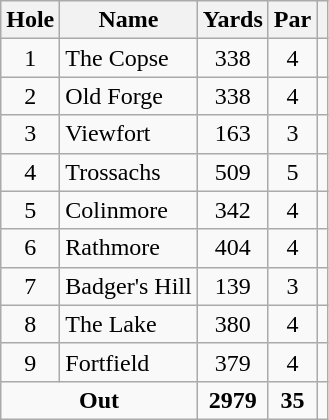<table class=wikitable style="text-align:center">
<tr>
<th>Hole</th>
<th>Name</th>
<th>Yards</th>
<th>Par</th>
<th></th>
</tr>
<tr>
<td>1</td>
<td align=left>The Copse</td>
<td>338</td>
<td>4</td>
<td></td>
</tr>
<tr>
<td>2</td>
<td align=left>Old Forge</td>
<td>338</td>
<td>4</td>
<td></td>
</tr>
<tr>
<td>3</td>
<td align=left>Viewfort</td>
<td>163</td>
<td>3</td>
<td></td>
</tr>
<tr>
<td>4</td>
<td align=left>Trossachs</td>
<td>509</td>
<td>5</td>
<td></td>
</tr>
<tr>
<td>5</td>
<td align=left>Colinmore</td>
<td>342</td>
<td>4</td>
<td></td>
</tr>
<tr>
<td>6</td>
<td align=left>Rathmore</td>
<td>404</td>
<td>4</td>
<td></td>
</tr>
<tr>
<td>7</td>
<td align=left>Badger's Hill</td>
<td>139</td>
<td>3</td>
<td></td>
</tr>
<tr>
<td>8</td>
<td align=left>The Lake</td>
<td>380</td>
<td>4</td>
<td></td>
</tr>
<tr>
<td>9</td>
<td align=left>Fortfield</td>
<td>379</td>
<td>4</td>
<td></td>
</tr>
<tr>
<td colspan=2><strong>Out</strong></td>
<td><strong>2979</strong></td>
<td><strong>35</strong></td>
<td></td>
</tr>
</table>
